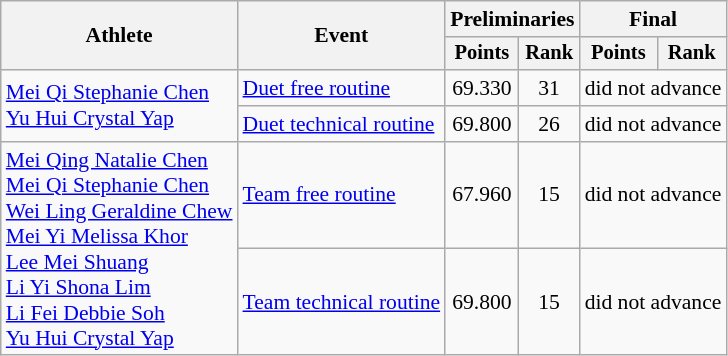<table class=wikitable style="font-size:90%">
<tr>
<th rowspan="2">Athlete</th>
<th rowspan="2">Event</th>
<th colspan="2">Preliminaries</th>
<th colspan="2">Final</th>
</tr>
<tr style="font-size:95%">
<th>Points</th>
<th>Rank</th>
<th>Points</th>
<th>Rank</th>
</tr>
<tr align=center>
<td align=left rowspan=2><a href='#'>Mei Qi Stephanie Chen</a><br><a href='#'>Yu Hui Crystal Yap</a></td>
<td align=left><a href='#'>Duet free routine</a></td>
<td>69.330</td>
<td>31</td>
<td colspan=2>did not advance</td>
</tr>
<tr align=center>
<td align=left><a href='#'>Duet technical routine</a></td>
<td>69.800</td>
<td>26</td>
<td colspan=2>did not advance</td>
</tr>
<tr align=center>
<td align=left rowspan=2><a href='#'>Mei Qing Natalie Chen</a><br><a href='#'>Mei Qi Stephanie Chen</a><br><a href='#'>Wei Ling Geraldine Chew</a><br><a href='#'>Mei Yi Melissa Khor</a><br><a href='#'>Lee Mei Shuang</a><br><a href='#'>Li Yi Shona Lim</a><br><a href='#'>Li Fei Debbie Soh</a><br><a href='#'>Yu Hui Crystal Yap</a></td>
<td align=left><a href='#'>Team free routine</a></td>
<td>67.960</td>
<td>15</td>
<td colspan=2>did not advance</td>
</tr>
<tr align=center>
<td align=left><a href='#'>Team technical routine</a></td>
<td>69.800</td>
<td>15</td>
<td colspan=2>did not advance</td>
</tr>
</table>
